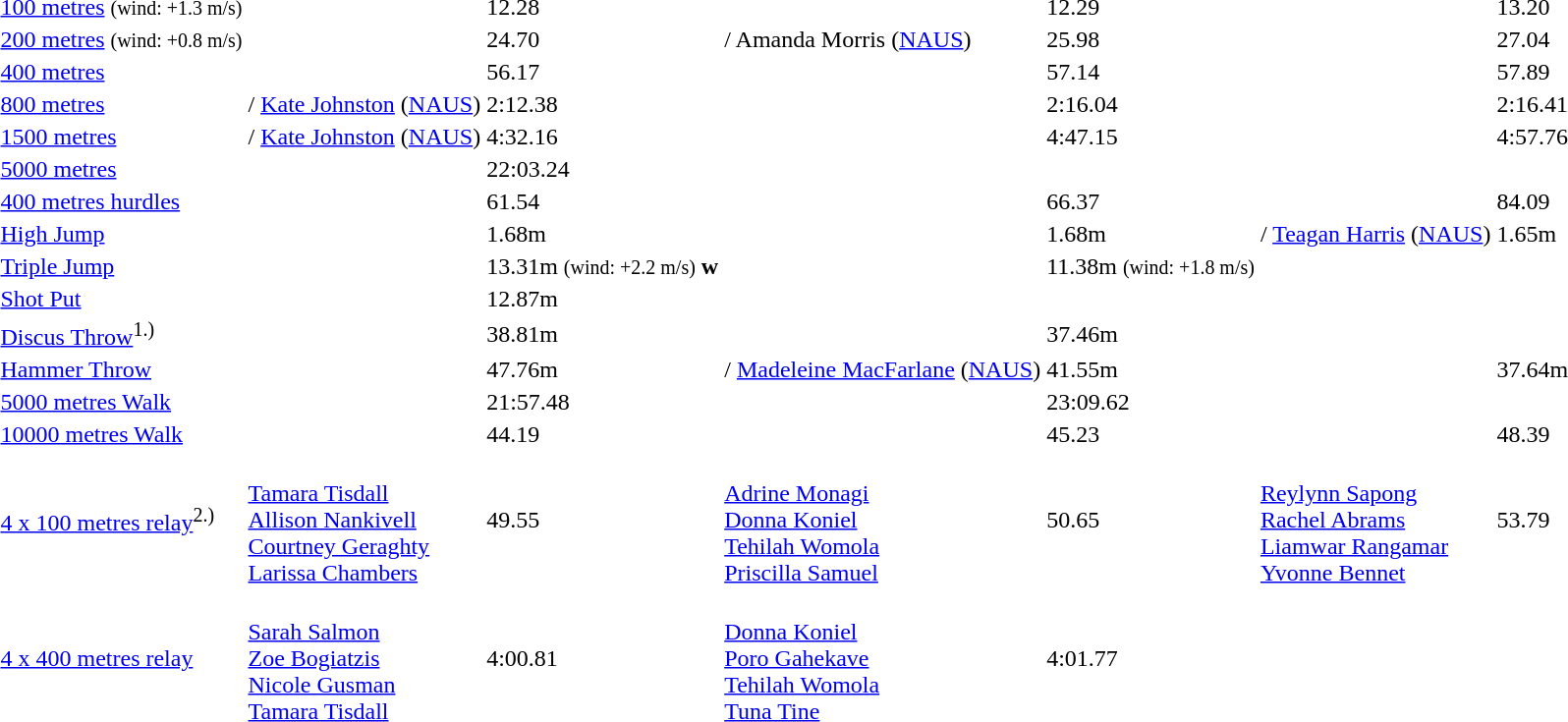<table>
<tr>
<td><a href='#'>100 metres</a> <small>(wind: +1.3 m/s)</small></td>
<td></td>
<td>12.28</td>
<td></td>
<td>12.29</td>
<td></td>
<td>13.20</td>
</tr>
<tr>
<td><a href='#'>200 metres</a> <small>(wind: +0.8 m/s)</small></td>
<td></td>
<td>24.70</td>
<td>/ Amanda Morris (<a href='#'>NAUS</a>)</td>
<td>25.98</td>
<td></td>
<td>27.04</td>
</tr>
<tr>
<td><a href='#'>400 metres</a></td>
<td></td>
<td>56.17</td>
<td></td>
<td>57.14</td>
<td></td>
<td>57.89</td>
</tr>
<tr>
<td><a href='#'>800 metres</a></td>
<td>/ <a href='#'>Kate Johnston</a> (<a href='#'>NAUS</a>)</td>
<td>2:12.38</td>
<td></td>
<td>2:16.04</td>
<td></td>
<td>2:16.41</td>
</tr>
<tr>
<td><a href='#'>1500 metres</a></td>
<td>/ <a href='#'>Kate Johnston</a> (<a href='#'>NAUS</a>)</td>
<td>4:32.16</td>
<td></td>
<td>4:47.15</td>
<td></td>
<td>4:57.76</td>
</tr>
<tr>
<td><a href='#'>5000 metres</a></td>
<td></td>
<td>22:03.24</td>
<td></td>
<td></td>
<td></td>
<td></td>
</tr>
<tr>
<td><a href='#'>400 metres hurdles</a></td>
<td></td>
<td>61.54</td>
<td></td>
<td>66.37</td>
<td></td>
<td>84.09</td>
</tr>
<tr>
<td><a href='#'>High Jump</a></td>
<td></td>
<td>1.68m</td>
<td></td>
<td>1.68m</td>
<td>/ <a href='#'>Teagan Harris</a> (<a href='#'>NAUS</a>)</td>
<td>1.65m</td>
</tr>
<tr>
<td><a href='#'>Triple Jump</a></td>
<td></td>
<td>13.31m <small>(wind: +2.2 m/s)</small> <strong>w</strong></td>
<td></td>
<td>11.38m <small>(wind: +1.8 m/s)</small></td>
<td></td>
<td></td>
</tr>
<tr>
<td><a href='#'>Shot Put</a></td>
<td></td>
<td>12.87m</td>
<td></td>
<td></td>
<td></td>
<td></td>
</tr>
<tr>
<td><a href='#'>Discus Throw</a><sup>1.)</sup></td>
<td></td>
<td>38.81m</td>
<td></td>
<td>37.46m</td>
<td></td>
<td></td>
</tr>
<tr>
<td><a href='#'>Hammer Throw</a></td>
<td></td>
<td>47.76m</td>
<td>/ <a href='#'>Madeleine MacFarlane</a> (<a href='#'>NAUS</a>)</td>
<td>41.55m</td>
<td></td>
<td>37.64m</td>
</tr>
<tr>
<td><a href='#'>5000 metres Walk</a></td>
<td></td>
<td>21:57.48</td>
<td></td>
<td>23:09.62</td>
<td></td>
<td></td>
</tr>
<tr>
<td><a href='#'>10000 metres Walk</a></td>
<td></td>
<td>44.19</td>
<td></td>
<td>45.23</td>
<td></td>
<td>48.39</td>
</tr>
<tr>
<td><a href='#'>4 x 100 metres relay</a><sup>2.)</sup></td>
<td> <br> <a href='#'>Tamara Tisdall</a> <br> <a href='#'>Allison Nankivell</a> <br> <a href='#'>Courtney Geraghty</a> <br> <a href='#'>Larissa Chambers</a></td>
<td>49.55</td>
<td> <br> <a href='#'>Adrine Monagi</a> <br> <a href='#'>Donna Koniel</a> <br> <a href='#'>Tehilah Womola</a> <br> <a href='#'>Priscilla Samuel</a></td>
<td>50.65</td>
<td> <br> <a href='#'>Reylynn Sapong</a> <br> <a href='#'>Rachel Abrams</a> <br> <a href='#'>Liamwar Rangamar</a> <br> <a href='#'>Yvonne Bennet</a></td>
<td>53.79</td>
</tr>
<tr>
<td><a href='#'>4 x 400 metres relay</a></td>
<td> <br> <a href='#'>Sarah Salmon</a> <br> <a href='#'>Zoe Bogiatzis</a> <br> <a href='#'>Nicole Gusman</a> <br> <a href='#'>Tamara Tisdall</a></td>
<td>4:00.81</td>
<td> <br> <a href='#'>Donna Koniel</a> <br> <a href='#'>Poro Gahekave</a> <br> <a href='#'>Tehilah Womola</a> <br> <a href='#'>Tuna Tine</a></td>
<td>4:01.77</td>
<td></td>
<td></td>
</tr>
</table>
